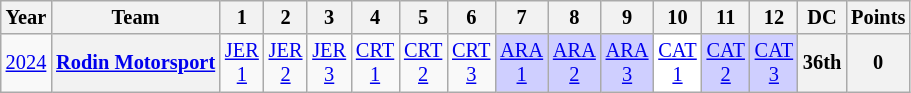<table class="wikitable" style="text-align:center; font-size:85%">
<tr>
<th>Year</th>
<th>Team</th>
<th>1</th>
<th>2</th>
<th>3</th>
<th>4</th>
<th>5</th>
<th>6</th>
<th>7</th>
<th>8</th>
<th>9</th>
<th>10</th>
<th>11</th>
<th>12</th>
<th>DC</th>
<th>Points</th>
</tr>
<tr>
<td><a href='#'>2024</a></td>
<th nowrap><a href='#'>Rodin Motorsport</a></th>
<td><a href='#'>JER<br>1</a></td>
<td><a href='#'>JER<br>2</a></td>
<td><a href='#'>JER<br>3</a></td>
<td><a href='#'>CRT<br>1</a></td>
<td><a href='#'>CRT<br>2</a></td>
<td><a href='#'>CRT<br>3</a></td>
<td style="background:#CFCFFF;"><a href='#'>ARA<br>1</a><br></td>
<td style="background:#CFCFFF;"><a href='#'>ARA<br>2</a><br></td>
<td style="background:#CFCFFF;"><a href='#'>ARA<br>3</a><br></td>
<td style="background:#FFFFFF;"><a href='#'>CAT<br>1</a><br></td>
<td style="background:#CFCFFF;"><a href='#'>CAT<br>2</a><br></td>
<td style="background:#CFCFFF;"><a href='#'>CAT<br>3</a><br></td>
<th>36th</th>
<th>0</th>
</tr>
</table>
